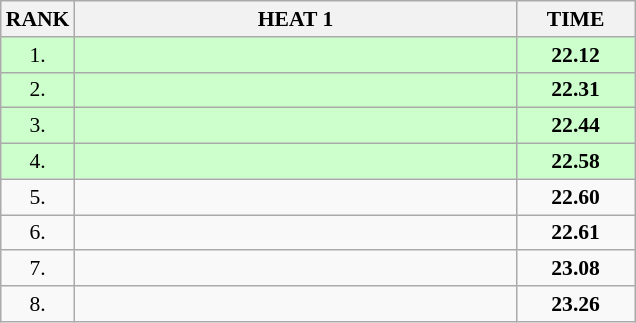<table class="wikitable" style="border-collapse: collapse; font-size: 90%;">
<tr>
<th>RANK</th>
<th style="width: 20em">HEAT 1</th>
<th style="width: 5em">TIME</th>
</tr>
<tr style="background:#ccffcc;">
<td align="center">1.</td>
<td></td>
<td align="center"><strong>22.12</strong></td>
</tr>
<tr style="background:#ccffcc;">
<td align="center">2.</td>
<td></td>
<td align="center"><strong>22.31</strong></td>
</tr>
<tr style="background:#ccffcc;">
<td align="center">3.</td>
<td></td>
<td align="center"><strong>22.44</strong></td>
</tr>
<tr style="background:#ccffcc;">
<td align="center">4.</td>
<td></td>
<td align="center"><strong>22.58</strong></td>
</tr>
<tr>
<td align="center">5.</td>
<td></td>
<td align="center"><strong>22.60</strong></td>
</tr>
<tr>
<td align="center">6.</td>
<td></td>
<td align="center"><strong>22.61</strong></td>
</tr>
<tr>
<td align="center">7.</td>
<td></td>
<td align="center"><strong>23.08</strong></td>
</tr>
<tr>
<td align="center">8.</td>
<td></td>
<td align="center"><strong>23.26</strong></td>
</tr>
</table>
